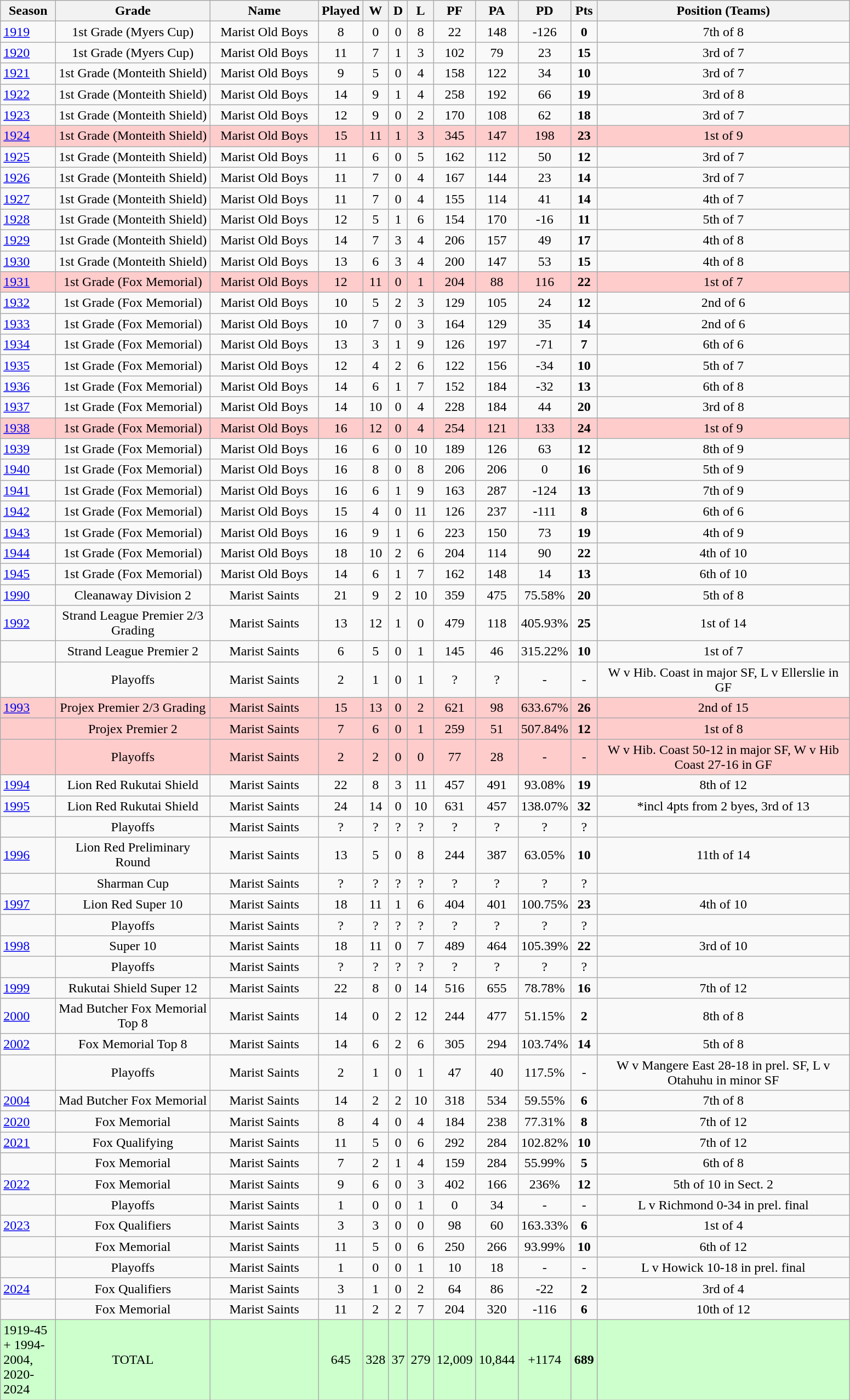<table class="wikitable" style="text-align:center;">
<tr>
<th width=60>Season</th>
<th width=180 abbr="Grade">Grade</th>
<th width=125 abbr="Name">Name</th>
<th width=15 abbr="Played">Played</th>
<th width=15 abbr="Won">W</th>
<th width=15 abbr="Drawn">D</th>
<th width=15 abbr="Lost">L</th>
<th width=20 abbr="Points for">PF</th>
<th width=20 abbr="Points against">PA</th>
<th width=20 abbr="Points difference">PD</th>
<th width=20 abbr="Points">Pts</th>
<th width=300>Position (Teams)</th>
</tr>
<tr>
<td style="text-align:left;"><a href='#'>1919</a></td>
<td>1st Grade (Myers Cup)</td>
<td>Marist Old Boys</td>
<td>8</td>
<td>0</td>
<td>0</td>
<td>8</td>
<td>22</td>
<td>148</td>
<td>-126</td>
<td><strong>0</strong></td>
<td>7th of 8</td>
</tr>
<tr>
<td style="text-align:left;"><a href='#'>1920</a></td>
<td>1st Grade (Myers Cup)</td>
<td>Marist Old Boys</td>
<td>11</td>
<td>7</td>
<td>1</td>
<td>3</td>
<td>102</td>
<td>79</td>
<td>23</td>
<td><strong>15</strong></td>
<td>3rd of 7</td>
</tr>
<tr>
<td style="text-align:left;"><a href='#'>1921</a></td>
<td>1st Grade (Monteith Shield)</td>
<td>Marist Old Boys</td>
<td>9</td>
<td>5</td>
<td>0</td>
<td>4</td>
<td>158</td>
<td>122</td>
<td>34</td>
<td><strong>10</strong></td>
<td>3rd of 7</td>
</tr>
<tr>
<td style="text-align:left;"><a href='#'>1922</a></td>
<td>1st Grade (Monteith Shield)</td>
<td>Marist Old Boys</td>
<td>14</td>
<td>9</td>
<td>1</td>
<td>4</td>
<td>258</td>
<td>192</td>
<td>66</td>
<td><strong>19</strong></td>
<td>3rd of 8</td>
</tr>
<tr>
<td style="text-align:left;"><a href='#'>1923</a></td>
<td>1st Grade (Monteith Shield)</td>
<td>Marist Old Boys</td>
<td>12</td>
<td>9</td>
<td>0</td>
<td>2</td>
<td>170</td>
<td>108</td>
<td>62</td>
<td><strong>18</strong></td>
<td>3rd of 7</td>
</tr>
<tr style="background: #FFCCCC;">
<td style="text-align:left;"><a href='#'>1924</a></td>
<td>1st Grade (Monteith Shield)</td>
<td>Marist Old Boys</td>
<td>15</td>
<td>11</td>
<td>1</td>
<td>3</td>
<td>345</td>
<td>147</td>
<td>198</td>
<td><strong>23</strong></td>
<td>1st of 9</td>
</tr>
<tr>
<td style="text-align:left;"><a href='#'>1925</a></td>
<td>1st Grade (Monteith Shield)</td>
<td>Marist Old Boys</td>
<td>11</td>
<td>6</td>
<td>0</td>
<td>5</td>
<td>162</td>
<td>112</td>
<td>50</td>
<td><strong>12</strong></td>
<td>3rd of 7</td>
</tr>
<tr>
<td style="text-align:left;"><a href='#'>1926</a></td>
<td>1st Grade (Monteith Shield)</td>
<td>Marist Old Boys</td>
<td>11</td>
<td>7</td>
<td>0</td>
<td>4</td>
<td>167</td>
<td>144</td>
<td>23</td>
<td><strong>14</strong></td>
<td>3rd of 7</td>
</tr>
<tr>
<td style="text-align:left;"><a href='#'>1927</a></td>
<td>1st Grade (Monteith Shield)</td>
<td>Marist Old Boys</td>
<td>11</td>
<td>7</td>
<td>0</td>
<td>4</td>
<td>155</td>
<td>114</td>
<td>41</td>
<td><strong>14</strong></td>
<td>4th of 7</td>
</tr>
<tr>
<td style="text-align:left;"><a href='#'>1928</a></td>
<td>1st Grade (Monteith Shield)</td>
<td>Marist Old Boys</td>
<td>12</td>
<td>5</td>
<td>1</td>
<td>6</td>
<td>154</td>
<td>170</td>
<td>-16</td>
<td><strong>11</strong></td>
<td>5th of 7</td>
</tr>
<tr>
<td style="text-align:left;"><a href='#'>1929</a></td>
<td>1st Grade (Monteith Shield)</td>
<td>Marist Old Boys</td>
<td>14</td>
<td>7</td>
<td>3</td>
<td>4</td>
<td>206</td>
<td>157</td>
<td>49</td>
<td><strong>17</strong></td>
<td>4th of 8</td>
</tr>
<tr>
<td style="text-align:left;"><a href='#'>1930</a></td>
<td>1st Grade (Monteith Shield)</td>
<td>Marist Old Boys</td>
<td>13</td>
<td>6</td>
<td>3</td>
<td>4</td>
<td>200</td>
<td>147</td>
<td>53</td>
<td><strong>15</strong></td>
<td>4th of 8</td>
</tr>
<tr style="background: #FFCCCC;">
<td style="text-align:left;"><a href='#'>1931</a></td>
<td>1st Grade (Fox Memorial)</td>
<td>Marist Old Boys</td>
<td>12</td>
<td>11</td>
<td>0</td>
<td>1</td>
<td>204</td>
<td>88</td>
<td>116</td>
<td><strong>22</strong></td>
<td>1st of 7</td>
</tr>
<tr>
<td style="text-align:left;"><a href='#'>1932</a></td>
<td>1st Grade (Fox Memorial)</td>
<td>Marist Old Boys</td>
<td>10</td>
<td>5</td>
<td>2</td>
<td>3</td>
<td>129</td>
<td>105</td>
<td>24</td>
<td><strong>12</strong></td>
<td>2nd of 6</td>
</tr>
<tr>
<td style="text-align:left;"><a href='#'>1933</a></td>
<td>1st Grade (Fox Memorial)</td>
<td>Marist Old Boys</td>
<td>10</td>
<td>7</td>
<td>0</td>
<td>3</td>
<td>164</td>
<td>129</td>
<td>35</td>
<td><strong>14</strong></td>
<td>2nd of 6</td>
</tr>
<tr>
<td style="text-align:left;"><a href='#'>1934</a></td>
<td>1st Grade (Fox Memorial)</td>
<td>Marist Old Boys</td>
<td>13</td>
<td>3</td>
<td>1</td>
<td>9</td>
<td>126</td>
<td>197</td>
<td>-71</td>
<td><strong>7</strong></td>
<td>6th of 6</td>
</tr>
<tr>
<td style="text-align:left;"><a href='#'>1935</a></td>
<td>1st Grade (Fox Memorial)</td>
<td>Marist Old Boys</td>
<td>12</td>
<td>4</td>
<td>2</td>
<td>6</td>
<td>122</td>
<td>156</td>
<td>-34</td>
<td><strong>10</strong></td>
<td>5th of 7</td>
</tr>
<tr>
<td style="text-align:left;"><a href='#'>1936</a></td>
<td>1st Grade (Fox Memorial)</td>
<td>Marist Old Boys</td>
<td>14</td>
<td>6</td>
<td>1</td>
<td>7</td>
<td>152</td>
<td>184</td>
<td>-32</td>
<td><strong>13</strong></td>
<td>6th of 8</td>
</tr>
<tr>
<td style="text-align:left;"><a href='#'>1937</a></td>
<td>1st Grade (Fox Memorial)</td>
<td>Marist Old Boys</td>
<td>14</td>
<td>10</td>
<td>0</td>
<td>4</td>
<td>228</td>
<td>184</td>
<td>44</td>
<td><strong>20</strong></td>
<td>3rd of 8</td>
</tr>
<tr style="background: #FFCCCC;">
<td style="text-align:left;"><a href='#'>1938</a></td>
<td>1st Grade (Fox Memorial)</td>
<td>Marist Old Boys</td>
<td>16</td>
<td>12</td>
<td>0</td>
<td>4</td>
<td>254</td>
<td>121</td>
<td>133</td>
<td><strong>24</strong></td>
<td>1st of 9</td>
</tr>
<tr>
<td style="text-align:left;"><a href='#'>1939</a></td>
<td>1st Grade (Fox Memorial)</td>
<td>Marist Old Boys</td>
<td>16</td>
<td>6</td>
<td>0</td>
<td>10</td>
<td>189</td>
<td>126</td>
<td>63</td>
<td><strong>12</strong></td>
<td>8th of 9</td>
</tr>
<tr>
<td style="text-align:left;"><a href='#'>1940</a></td>
<td>1st Grade (Fox Memorial)</td>
<td>Marist Old Boys</td>
<td>16</td>
<td>8</td>
<td>0</td>
<td>8</td>
<td>206</td>
<td>206</td>
<td>0</td>
<td><strong>16</strong></td>
<td>5th of 9</td>
</tr>
<tr>
<td style="text-align:left;"><a href='#'>1941</a></td>
<td>1st Grade (Fox Memorial)</td>
<td>Marist Old Boys</td>
<td>16</td>
<td>6</td>
<td>1</td>
<td>9</td>
<td>163</td>
<td>287</td>
<td>-124</td>
<td><strong>13</strong></td>
<td>7th of 9</td>
</tr>
<tr>
<td style="text-align:left;"><a href='#'>1942</a></td>
<td>1st Grade (Fox Memorial)</td>
<td>Marist Old Boys</td>
<td>15</td>
<td>4</td>
<td>0</td>
<td>11</td>
<td>126</td>
<td>237</td>
<td>-111</td>
<td><strong>8</strong></td>
<td>6th of 6</td>
</tr>
<tr>
<td style="text-align:left;"><a href='#'>1943</a></td>
<td>1st Grade (Fox Memorial)</td>
<td>Marist Old Boys</td>
<td>16</td>
<td>9</td>
<td>1</td>
<td>6</td>
<td>223</td>
<td>150</td>
<td>73</td>
<td><strong>19</strong></td>
<td>4th of 9</td>
</tr>
<tr>
<td style="text-align:left;"><a href='#'>1944</a></td>
<td>1st Grade (Fox Memorial)</td>
<td>Marist Old Boys</td>
<td>18</td>
<td>10</td>
<td>2</td>
<td>6</td>
<td>204</td>
<td>114</td>
<td>90</td>
<td><strong>22</strong></td>
<td>4th of 10</td>
</tr>
<tr>
<td style="text-align:left;"><a href='#'>1945</a></td>
<td>1st Grade (Fox Memorial)</td>
<td>Marist Old Boys</td>
<td>14</td>
<td>6</td>
<td>1</td>
<td>7</td>
<td>162</td>
<td>148</td>
<td>14</td>
<td><strong>13</strong></td>
<td>6th of 10</td>
</tr>
<tr>
<td style="text-align:left;"><a href='#'>1990</a></td>
<td>Cleanaway Division 2</td>
<td>Marist Saints</td>
<td>21</td>
<td>9</td>
<td>2</td>
<td>10</td>
<td>359</td>
<td>475</td>
<td>75.58%</td>
<td><strong>20</strong></td>
<td>5th of 8</td>
</tr>
<tr>
<td style="text-align:left;"><a href='#'>1992</a></td>
<td>Strand League Premier 2/3 Grading</td>
<td>Marist Saints</td>
<td>13</td>
<td>12</td>
<td>1</td>
<td>0</td>
<td>479</td>
<td>118</td>
<td>405.93%</td>
<td><strong>25</strong></td>
<td>1st of 14</td>
</tr>
<tr>
<td style="text-align:left;"></td>
<td>Strand League Premier 2</td>
<td>Marist Saints</td>
<td>6</td>
<td>5</td>
<td>0</td>
<td>1</td>
<td>145</td>
<td>46</td>
<td>315.22%</td>
<td><strong>10</strong></td>
<td>1st of 7</td>
</tr>
<tr>
<td style="text-align:left;"></td>
<td>Playoffs</td>
<td>Marist Saints</td>
<td>2</td>
<td>1</td>
<td>0</td>
<td>1</td>
<td>?</td>
<td>?</td>
<td>-</td>
<td>-</td>
<td>W v Hib. Coast in major SF, L v Ellerslie in GF</td>
</tr>
<tr style="background: #FFCCCC;">
<td style="text-align:left;"><a href='#'>1993</a></td>
<td>Projex Premier 2/3 Grading</td>
<td>Marist Saints</td>
<td>15</td>
<td>13</td>
<td>0</td>
<td>2</td>
<td>621</td>
<td>98</td>
<td>633.67%</td>
<td><strong>26</strong></td>
<td>2nd of 15</td>
</tr>
<tr style="background: #FFCCCC;">
<td style="text-align:left;"></td>
<td>Projex Premier 2</td>
<td>Marist Saints</td>
<td>7</td>
<td>6</td>
<td>0</td>
<td>1</td>
<td>259</td>
<td>51</td>
<td>507.84%</td>
<td><strong>12</strong></td>
<td>1st of 8</td>
</tr>
<tr style="background: #FFCCCC;">
<td style="text-align:left;"></td>
<td>Playoffs</td>
<td>Marist Saints</td>
<td>2</td>
<td>2</td>
<td>0</td>
<td>0</td>
<td>77</td>
<td>28</td>
<td>-</td>
<td>-</td>
<td>W v Hib. Coast 50-12 in major SF, W v Hib Coast 27-16 in GF</td>
</tr>
<tr>
<td style="text-align:left;"><a href='#'>1994</a></td>
<td>Lion Red Rukutai Shield</td>
<td>Marist Saints</td>
<td>22</td>
<td>8</td>
<td>3</td>
<td>11</td>
<td>457</td>
<td>491</td>
<td>93.08%</td>
<td><strong>19</strong></td>
<td>8th of 12</td>
</tr>
<tr>
<td style="text-align:left;"><a href='#'>1995</a></td>
<td>Lion Red Rukutai Shield</td>
<td>Marist Saints</td>
<td>24</td>
<td>14</td>
<td>0</td>
<td>10</td>
<td>631</td>
<td>457</td>
<td>138.07%</td>
<td><strong>32</strong></td>
<td>*incl 4pts from 2 byes, 3rd of 13</td>
</tr>
<tr>
<td style="text-align:left;"></td>
<td>Playoffs</td>
<td>Marist Saints</td>
<td>?</td>
<td>?</td>
<td>?</td>
<td>?</td>
<td>?</td>
<td>?</td>
<td>?</td>
<td>?</td>
<td></td>
</tr>
<tr>
<td style="text-align:left;"><a href='#'>1996</a></td>
<td>Lion Red Preliminary Round</td>
<td>Marist Saints</td>
<td>13</td>
<td>5</td>
<td>0</td>
<td>8</td>
<td>244</td>
<td>387</td>
<td>63.05%</td>
<td><strong>10</strong></td>
<td>11th of 14</td>
</tr>
<tr>
<td style="text-align:left;"></td>
<td>Sharman Cup</td>
<td>Marist Saints</td>
<td>?</td>
<td>?</td>
<td>?</td>
<td>?</td>
<td>?</td>
<td>?</td>
<td>?</td>
<td>?</td>
<td></td>
</tr>
<tr>
<td style="text-align:left;"><a href='#'>1997</a></td>
<td>Lion Red Super 10</td>
<td>Marist Saints</td>
<td>18</td>
<td>11</td>
<td>1</td>
<td>6</td>
<td>404</td>
<td>401</td>
<td>100.75%</td>
<td><strong>23</strong></td>
<td>4th of 10</td>
</tr>
<tr>
<td style="text-align:left;"></td>
<td>Playoffs</td>
<td>Marist Saints</td>
<td>?</td>
<td>?</td>
<td>?</td>
<td>?</td>
<td>?</td>
<td>?</td>
<td>?</td>
<td>?</td>
<td></td>
</tr>
<tr>
<td style="text-align:left;"><a href='#'>1998</a></td>
<td>Super 10</td>
<td>Marist Saints</td>
<td>18</td>
<td>11</td>
<td>0</td>
<td>7</td>
<td>489</td>
<td>464</td>
<td>105.39%</td>
<td><strong>22</strong></td>
<td>3rd of 10</td>
</tr>
<tr>
<td style="text-align:left;"></td>
<td>Playoffs</td>
<td>Marist Saints</td>
<td>?</td>
<td>?</td>
<td>?</td>
<td>?</td>
<td>?</td>
<td>?</td>
<td>?</td>
<td>?</td>
<td></td>
</tr>
<tr>
<td style="text-align:left;"><a href='#'>1999</a></td>
<td>Rukutai Shield Super 12</td>
<td>Marist Saints</td>
<td>22</td>
<td>8</td>
<td>0</td>
<td>14</td>
<td>516</td>
<td>655</td>
<td>78.78%</td>
<td><strong>16</strong></td>
<td>7th of 12</td>
</tr>
<tr>
<td style="text-align:left;"><a href='#'>2000</a></td>
<td>Mad Butcher Fox Memorial Top 8</td>
<td>Marist Saints</td>
<td>14</td>
<td>0</td>
<td>2</td>
<td>12</td>
<td>244</td>
<td>477</td>
<td>51.15%</td>
<td><strong>2</strong></td>
<td>8th of 8</td>
</tr>
<tr>
<td style="text-align:left;"><a href='#'>2002</a></td>
<td>Fox Memorial Top 8</td>
<td>Marist Saints</td>
<td>14</td>
<td>6</td>
<td>2</td>
<td>6</td>
<td>305</td>
<td>294</td>
<td>103.74%</td>
<td><strong>14</strong></td>
<td>5th of 8</td>
</tr>
<tr>
<td style="text-align:left;"></td>
<td>Playoffs</td>
<td>Marist Saints</td>
<td>2</td>
<td>1</td>
<td>0</td>
<td>1</td>
<td>47</td>
<td>40</td>
<td>117.5%</td>
<td>-</td>
<td>W v Mangere East 28-18 in prel. SF, L v Otahuhu in minor SF</td>
</tr>
<tr>
<td style="text-align:left;"><a href='#'>2004</a></td>
<td>Mad Butcher Fox Memorial</td>
<td>Marist Saints</td>
<td>14</td>
<td>2</td>
<td>2</td>
<td>10</td>
<td>318</td>
<td>534</td>
<td>59.55%</td>
<td><strong>6</strong></td>
<td>7th of 8</td>
</tr>
<tr>
<td style="text-align:left;"><a href='#'>2020</a></td>
<td>Fox Memorial</td>
<td>Marist Saints</td>
<td>8</td>
<td>4</td>
<td>0</td>
<td>4</td>
<td>184</td>
<td>238</td>
<td>77.31%</td>
<td><strong>8</strong></td>
<td>7th of 12</td>
</tr>
<tr>
<td style="text-align:left;"><a href='#'>2021</a></td>
<td>Fox Qualifying</td>
<td>Marist Saints</td>
<td>11</td>
<td>5</td>
<td>0</td>
<td>6</td>
<td>292</td>
<td>284</td>
<td>102.82%</td>
<td><strong>10</strong></td>
<td>7th of 12</td>
</tr>
<tr>
<td style="text-align:left;"></td>
<td>Fox Memorial</td>
<td>Marist Saints</td>
<td>7</td>
<td>2</td>
<td>1</td>
<td>4</td>
<td>159</td>
<td>284</td>
<td>55.99%</td>
<td><strong>5</strong></td>
<td>6th of 8</td>
</tr>
<tr>
<td style="text-align:left;"><a href='#'>2022</a></td>
<td>Fox Memorial</td>
<td>Marist Saints</td>
<td>9</td>
<td>6</td>
<td>0</td>
<td>3</td>
<td>402</td>
<td>166</td>
<td>236%</td>
<td><strong>12</strong></td>
<td>5th of 10 in Sect. 2</td>
</tr>
<tr>
<td style="text-align:left;"></td>
<td>Playoffs</td>
<td>Marist Saints</td>
<td>1</td>
<td>0</td>
<td>0</td>
<td>1</td>
<td>0</td>
<td>34</td>
<td>-</td>
<td>-</td>
<td>L v Richmond 0-34 in prel. final</td>
</tr>
<tr>
<td style="text-align:left;"><a href='#'>2023</a></td>
<td>Fox Qualifiers</td>
<td>Marist Saints</td>
<td>3</td>
<td>3</td>
<td>0</td>
<td>0</td>
<td>98</td>
<td>60</td>
<td>163.33%</td>
<td><strong>6</strong></td>
<td>1st of 4</td>
</tr>
<tr>
<td style="text-align:left;"></td>
<td>Fox Memorial</td>
<td>Marist Saints</td>
<td>11</td>
<td>5</td>
<td>0</td>
<td>6</td>
<td>250</td>
<td>266</td>
<td>93.99%</td>
<td><strong>10</strong></td>
<td>6th of 12</td>
</tr>
<tr>
<td style="text-align:left;"></td>
<td>Playoffs</td>
<td>Marist Saints</td>
<td>1</td>
<td>0</td>
<td>0</td>
<td>1</td>
<td>10</td>
<td>18</td>
<td>-</td>
<td>-</td>
<td>L v Howick 10-18 in prel. final</td>
</tr>
<tr>
<td style="text-align:left;"><a href='#'>2024</a></td>
<td>Fox Qualifiers</td>
<td>Marist Saints</td>
<td>3</td>
<td>1</td>
<td>0</td>
<td>2</td>
<td>64</td>
<td>86</td>
<td>-22</td>
<td><strong>2</strong></td>
<td>3rd of 4</td>
</tr>
<tr>
<td style="text-align:left;"></td>
<td>Fox Memorial</td>
<td>Marist Saints</td>
<td>11</td>
<td>2</td>
<td>2</td>
<td>7</td>
<td>204</td>
<td>320</td>
<td>-116</td>
<td><strong>6</strong></td>
<td>10th of 12</td>
</tr>
<tr style="background: #ccffcc;">
<td style="text-align:left;">1919-45 + 1994-2004, 2020-2024</td>
<td>TOTAL</td>
<td></td>
<td>645</td>
<td>328</td>
<td>37</td>
<td>279</td>
<td>12,009</td>
<td>10,844</td>
<td>+1174</td>
<td><strong>689</strong></td>
<td></td>
</tr>
</table>
